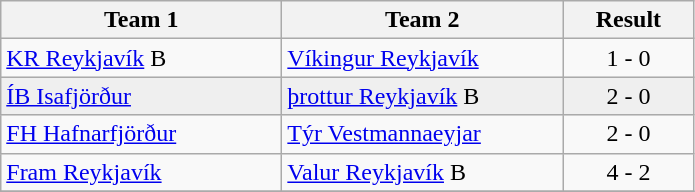<table class="wikitable">
<tr>
<th width="180">Team 1</th>
<th width="180">Team 2</th>
<th width="80">Result</th>
</tr>
<tr>
<td><a href='#'>KR Reykjavík</a> B</td>
<td><a href='#'>Víkingur Reykjavík</a></td>
<td align="center">1 - 0</td>
</tr>
<tr style="background:#EFEFEF">
<td><a href='#'>ÍB Isafjörður</a></td>
<td><a href='#'>þrottur Reykjavík</a> B</td>
<td align="center">2 - 0</td>
</tr>
<tr>
<td><a href='#'>FH Hafnarfjörður</a></td>
<td><a href='#'>Týr Vestmannaeyjar</a></td>
<td align="center">2 - 0</td>
</tr>
<tr>
<td><a href='#'>Fram Reykjavík</a></td>
<td><a href='#'>Valur Reykjavík</a> B</td>
<td align="center">4 - 2</td>
</tr>
<tr style="background:#EFEFEF">
</tr>
</table>
